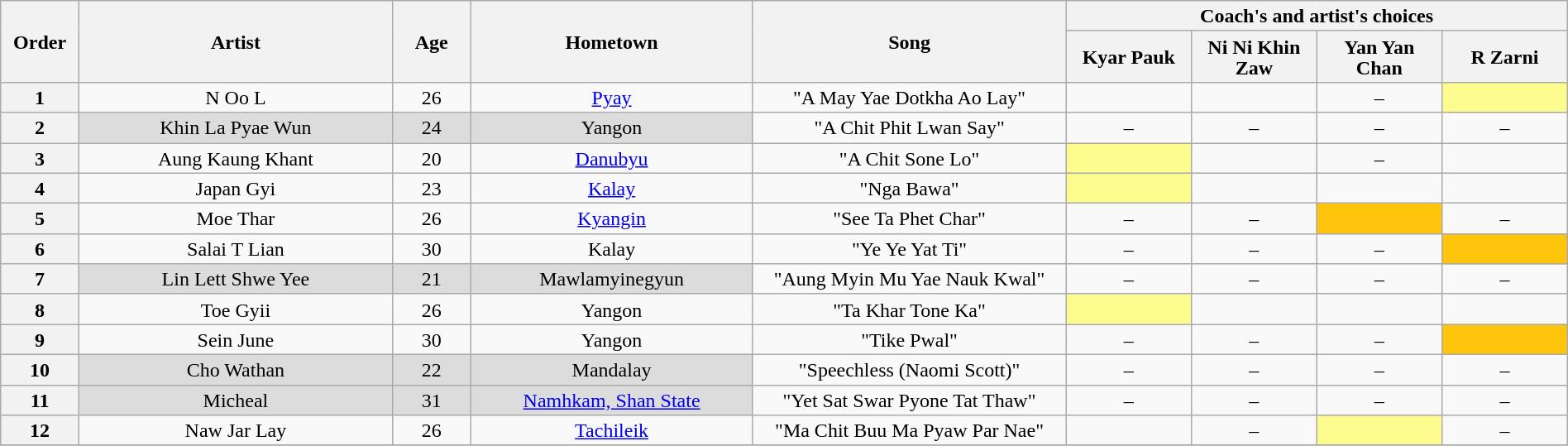<table class="wikitable" style="text-align:center; line-height:17px; width:100%;">
<tr>
<th scope="col" rowspan="2" width="05%">Order</th>
<th scope="col" rowspan="2" width="20%">Artist</th>
<th scope="col" rowspan="2" width="05%">Age</th>
<th scope="col" rowspan="2" width="18%">Hometown</th>
<th scope="col" rowspan="2" width="20%">Song</th>
<th scope="col" colspan="4" width="32%">Coach's and artist's choices</th>
</tr>
<tr>
<th width="08%">Kyar Pauk</th>
<th width="08%">Ni Ni Khin Zaw</th>
<th width="08%">Yan Yan Chan</th>
<th width="08%">R Zarni</th>
</tr>
<tr>
<th>1</th>
<td>N Oo L</td>
<td>26</td>
<td><a href='#'>Pyay</a></td>
<td>"A May Yae Dotkha Ao Lay"</td>
<td><strong></strong></td>
<td><strong></strong></td>
<td>–</td>
<td style="background:#fdfc8f;"><strong></strong></td>
</tr>
<tr>
<th>2</th>
<td style="background:#DCDCDC;">Khin La Pyae Wun</td>
<td style="background:#DCDCDC;">24</td>
<td style="background:#DCDCDC;">Yangon</td>
<td>"A Chit Phit Lwan Say"</td>
<td>–</td>
<td>–</td>
<td>–</td>
<td>–</td>
</tr>
<tr>
<th>3</th>
<td>Aung Kaung Khant</td>
<td>20</td>
<td><a href='#'>Danubyu</a></td>
<td>"A Chit Sone Lo"</td>
<td style="background:#fdfc8f;"><strong></strong></td>
<td><strong></strong></td>
<td>–</td>
<td><strong></strong></td>
</tr>
<tr>
<th>4</th>
<td>Japan Gyi</td>
<td>23</td>
<td><a href='#'>Kalay</a></td>
<td>"Nga Bawa"</td>
<td style="background:#fdfc8f;"><strong></strong></td>
<td><strong></strong></td>
<td><strong></strong></td>
<td><strong></strong></td>
</tr>
<tr>
<th>5</th>
<td>Moe Thar</td>
<td>26</td>
<td><a href='#'>Kyangin</a></td>
<td>"See Ta Phet Char"</td>
<td>–</td>
<td>–</td>
<td style="background:#FFC40C;"><strong></strong></td>
<td>–</td>
</tr>
<tr>
<th>6</th>
<td>Salai T Lian</td>
<td>30</td>
<td>Kalay</td>
<td>"Ye Ye Yat Ti"</td>
<td>–</td>
<td>–</td>
<td>–</td>
<td style="background:#FFC40C;"><strong></strong></td>
</tr>
<tr>
<th>7</th>
<td style="background:#DCDCDC;">Lin Lett Shwe Yee</td>
<td style="background:#DCDCDC;">21</td>
<td style="background:#DCDCDC;">Mawlamyinegyun</td>
<td>"Aung Myin Mu Yae Nauk Kwal"</td>
<td>–</td>
<td>–</td>
<td>–</td>
<td>–</td>
</tr>
<tr>
<th>8</th>
<td>Toe Gyii</td>
<td>26</td>
<td>Yangon</td>
<td>"Ta Khar Tone Ka"</td>
<td style="background:#fdfc8f;"><strong></strong></td>
<td><strong></strong></td>
<td><strong></strong></td>
<td><strong></strong></td>
</tr>
<tr>
<th>9</th>
<td>Sein June</td>
<td>30</td>
<td>Yangon</td>
<td>"Tike Pwal"</td>
<td>–</td>
<td>–</td>
<td>–</td>
<td style="background:#FFC40C;"><strong></strong></td>
</tr>
<tr>
<th>10</th>
<td style="background:#DCDCDC;">Cho Wathan</td>
<td style="background:#DCDCDC;">22</td>
<td style="background:#DCDCDC;">Mandalay</td>
<td>"Speechless (Naomi Scott)"</td>
<td>–</td>
<td>–</td>
<td>–</td>
<td>–</td>
</tr>
<tr>
<th>11</th>
<td style="background:#DCDCDC;">Micheal</td>
<td style="background:#DCDCDC;">31</td>
<td style="background:#DCDCDC;"><a href='#'>Namhkam, Shan State</a></td>
<td>"Yet Sat Swar Pyone Tat Thaw"</td>
<td>–</td>
<td>–</td>
<td>–</td>
<td>–</td>
</tr>
<tr>
<th>12</th>
<td>Naw Jar Lay</td>
<td>26</td>
<td><a href='#'>Tachileik</a></td>
<td>"Ma Chit Buu Ma Pyaw Par Nae"</td>
<td><strong></strong></td>
<td>–</td>
<td style="background:#fdfc8f;"><strong></strong></td>
<td>–</td>
</tr>
<tr>
</tr>
</table>
